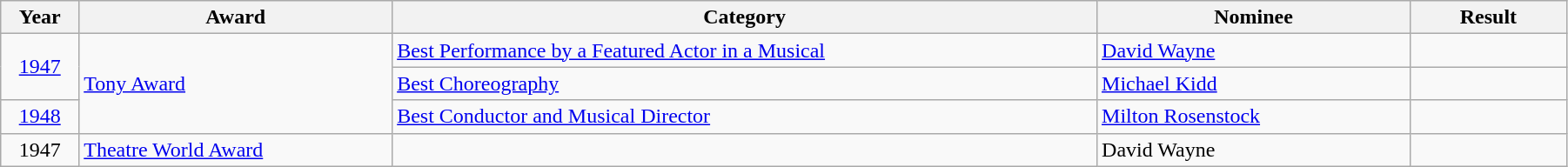<table class="wikitable" width="95%">
<tr>
<th width="5%">Year</th>
<th width="20%">Award</th>
<th width="45%">Category</th>
<th width="20%">Nominee</th>
<th width="10%">Result</th>
</tr>
<tr>
<td rowspan="2" align="center"><a href='#'>1947</a></td>
<td rowspan="3"><a href='#'>Tony Award</a></td>
<td><a href='#'>Best Performance by a Featured Actor in a Musical</a></td>
<td><a href='#'>David Wayne</a></td>
<td></td>
</tr>
<tr>
<td><a href='#'>Best Choreography</a></td>
<td><a href='#'>Michael Kidd</a></td>
<td></td>
</tr>
<tr>
<td align="center"><a href='#'>1948</a></td>
<td><a href='#'>Best Conductor and Musical Director</a></td>
<td><a href='#'>Milton Rosenstock</a></td>
<td></td>
</tr>
<tr>
<td align="center">1947</td>
<td><a href='#'>Theatre World Award</a></td>
<td></td>
<td>David Wayne</td>
<td></td>
</tr>
</table>
